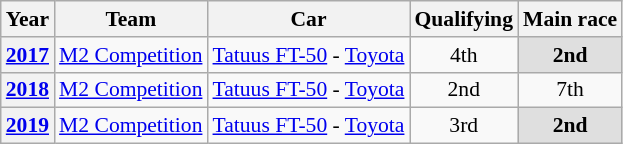<table class="wikitable" style="text-align:center; font-size:90%">
<tr>
<th>Year</th>
<th>Team</th>
<th>Car</th>
<th>Qualifying</th>
<th>Main race</th>
</tr>
<tr>
<th><a href='#'>2017</a></th>
<td align="left" nowrap> <a href='#'>M2 Competition</a></td>
<td align="left" nowrap><a href='#'>Tatuus FT-50</a> - <a href='#'>Toyota</a></td>
<td>4th</td>
<td style="background:#DFDFDF"><strong>2nd</strong></td>
</tr>
<tr>
<th><a href='#'>2018</a></th>
<td align="left" nowrap> <a href='#'>M2 Competition</a></td>
<td align="left" nowrap><a href='#'>Tatuus FT-50</a> - <a href='#'>Toyota</a></td>
<td>2nd</td>
<td>7th</td>
</tr>
<tr>
<th><a href='#'>2019</a></th>
<td align="left" nowrap> <a href='#'>M2 Competition</a></td>
<td align="left" nowrap><a href='#'>Tatuus FT-50</a> - <a href='#'>Toyota</a></td>
<td>3rd</td>
<td style="background:#DFDFDF"><strong>2nd</strong></td>
</tr>
</table>
